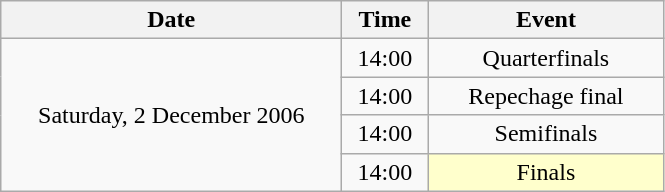<table class = "wikitable" style="text-align:center;">
<tr>
<th width=220>Date</th>
<th width=50>Time</th>
<th width=150>Event</th>
</tr>
<tr>
<td rowspan=4>Saturday, 2 December 2006</td>
<td>14:00</td>
<td>Quarterfinals</td>
</tr>
<tr>
<td>14:00</td>
<td>Repechage final</td>
</tr>
<tr>
<td>14:00</td>
<td>Semifinals</td>
</tr>
<tr>
<td>14:00</td>
<td bgcolor=ffffcc>Finals</td>
</tr>
</table>
